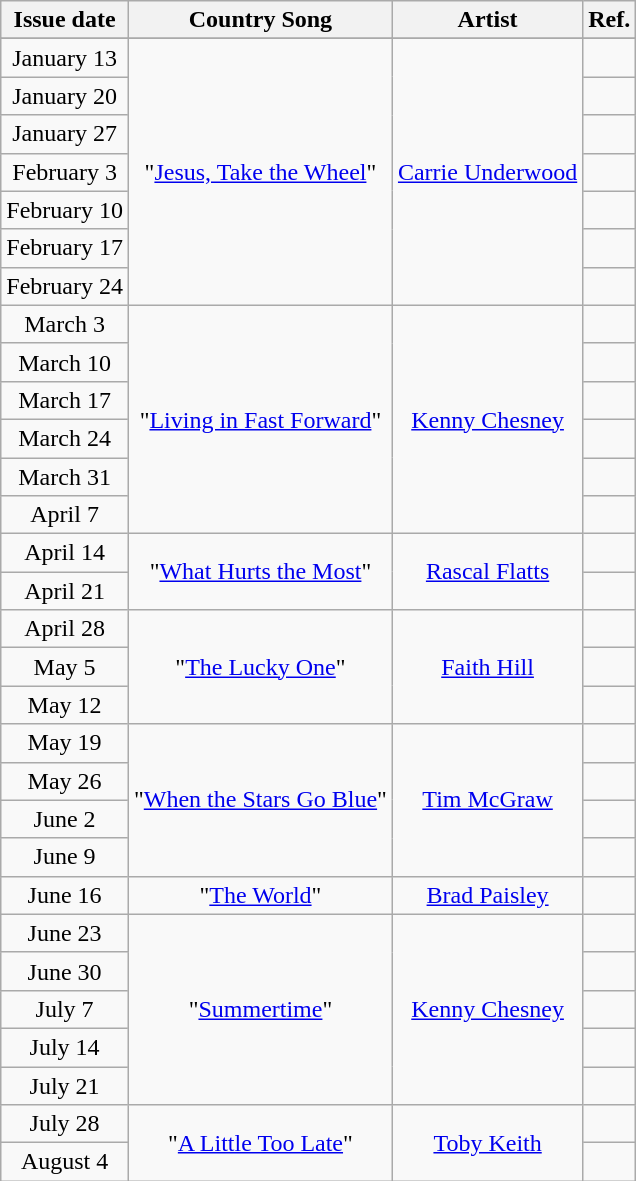<table class="wikitable">
<tr>
<th>Issue date</th>
<th>Country Song</th>
<th>Artist</th>
<th>Ref.</th>
</tr>
<tr>
</tr>
<tr>
<td align="center">January 13</td>
<td align="center" rowspan="7">"<a href='#'>Jesus, Take the Wheel</a>"</td>
<td align="center" rowspan="7"><a href='#'>Carrie Underwood</a></td>
<td></td>
</tr>
<tr>
<td align="center">January 20</td>
<td></td>
</tr>
<tr>
<td align="center">January 27</td>
<td></td>
</tr>
<tr>
<td align="center">February 3</td>
<td></td>
</tr>
<tr>
<td align="center">February 10</td>
<td></td>
</tr>
<tr>
<td align="center">February 17</td>
<td></td>
</tr>
<tr>
<td align="center">February 24</td>
<td></td>
</tr>
<tr>
<td align="center">March 3</td>
<td align="center" rowspan="6">"<a href='#'>Living in Fast Forward</a>"</td>
<td align="center" rowspan="6"><a href='#'>Kenny Chesney</a></td>
<td></td>
</tr>
<tr>
<td align="center">March 10</td>
<td></td>
</tr>
<tr>
<td align="center">March 17</td>
<td></td>
</tr>
<tr>
<td align="center">March 24</td>
<td></td>
</tr>
<tr>
<td align="center">March 31</td>
<td></td>
</tr>
<tr>
<td align="center">April 7</td>
<td></td>
</tr>
<tr>
<td align="center">April 14</td>
<td align="center" rowspan="2">"<a href='#'>What Hurts the Most</a>"</td>
<td align="center" rowspan="2"><a href='#'>Rascal Flatts</a></td>
<td></td>
</tr>
<tr>
<td align="center">April 21</td>
<td></td>
</tr>
<tr>
<td align="center">April 28</td>
<td align="center" rowspan="3">"<a href='#'>The Lucky One</a>"</td>
<td align="center" rowspan="3"><a href='#'>Faith Hill</a></td>
<td></td>
</tr>
<tr>
<td align="center">May 5</td>
<td></td>
</tr>
<tr>
<td align="center">May 12</td>
<td></td>
</tr>
<tr>
<td align="center">May 19</td>
<td align="center" rowspan="4">"<a href='#'>When the Stars Go Blue</a>"</td>
<td align="center" rowspan="4"><a href='#'>Tim McGraw</a></td>
<td></td>
</tr>
<tr>
<td align="center">May 26</td>
<td></td>
</tr>
<tr>
<td align="center">June 2</td>
<td></td>
</tr>
<tr>
<td align="center">June 9</td>
<td></td>
</tr>
<tr>
<td align="center">June 16</td>
<td align="center">"<a href='#'>The World</a>"</td>
<td align="center"><a href='#'>Brad Paisley</a></td>
<td></td>
</tr>
<tr>
<td align="center">June 23</td>
<td align="center" rowspan="5">"<a href='#'>Summertime</a>"</td>
<td align="center" rowspan="5"><a href='#'>Kenny Chesney</a></td>
<td></td>
</tr>
<tr>
<td align="center">June 30</td>
<td></td>
</tr>
<tr>
<td align="center">July 7</td>
<td></td>
</tr>
<tr>
<td align="center">July 14</td>
<td></td>
</tr>
<tr>
<td align="center">July 21</td>
<td></td>
</tr>
<tr>
<td align="center">July 28</td>
<td align="center" rowspan="2">"<a href='#'>A Little Too Late</a>"</td>
<td align="center" rowspan="2"><a href='#'>Toby Keith</a></td>
<td></td>
</tr>
<tr>
<td align="center">August 4</td>
<td></td>
</tr>
</table>
